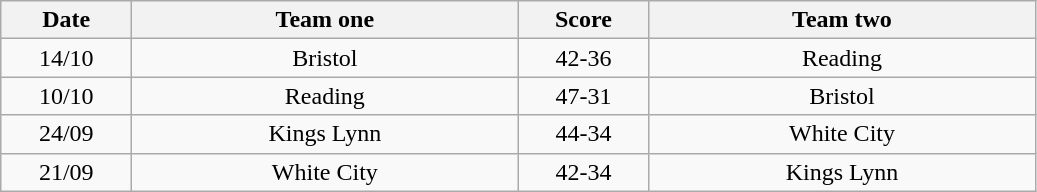<table class="wikitable" style="text-align: center">
<tr>
<th width=80>Date</th>
<th width=250>Team one</th>
<th width=80>Score</th>
<th width=250>Team two</th>
</tr>
<tr>
<td>14/10</td>
<td>Bristol</td>
<td>42-36</td>
<td>Reading</td>
</tr>
<tr>
<td>10/10</td>
<td>Reading</td>
<td>47-31</td>
<td>Bristol</td>
</tr>
<tr>
<td>24/09</td>
<td>Kings Lynn</td>
<td>44-34</td>
<td>White City</td>
</tr>
<tr>
<td>21/09</td>
<td>White City</td>
<td>42-34</td>
<td>Kings Lynn</td>
</tr>
</table>
